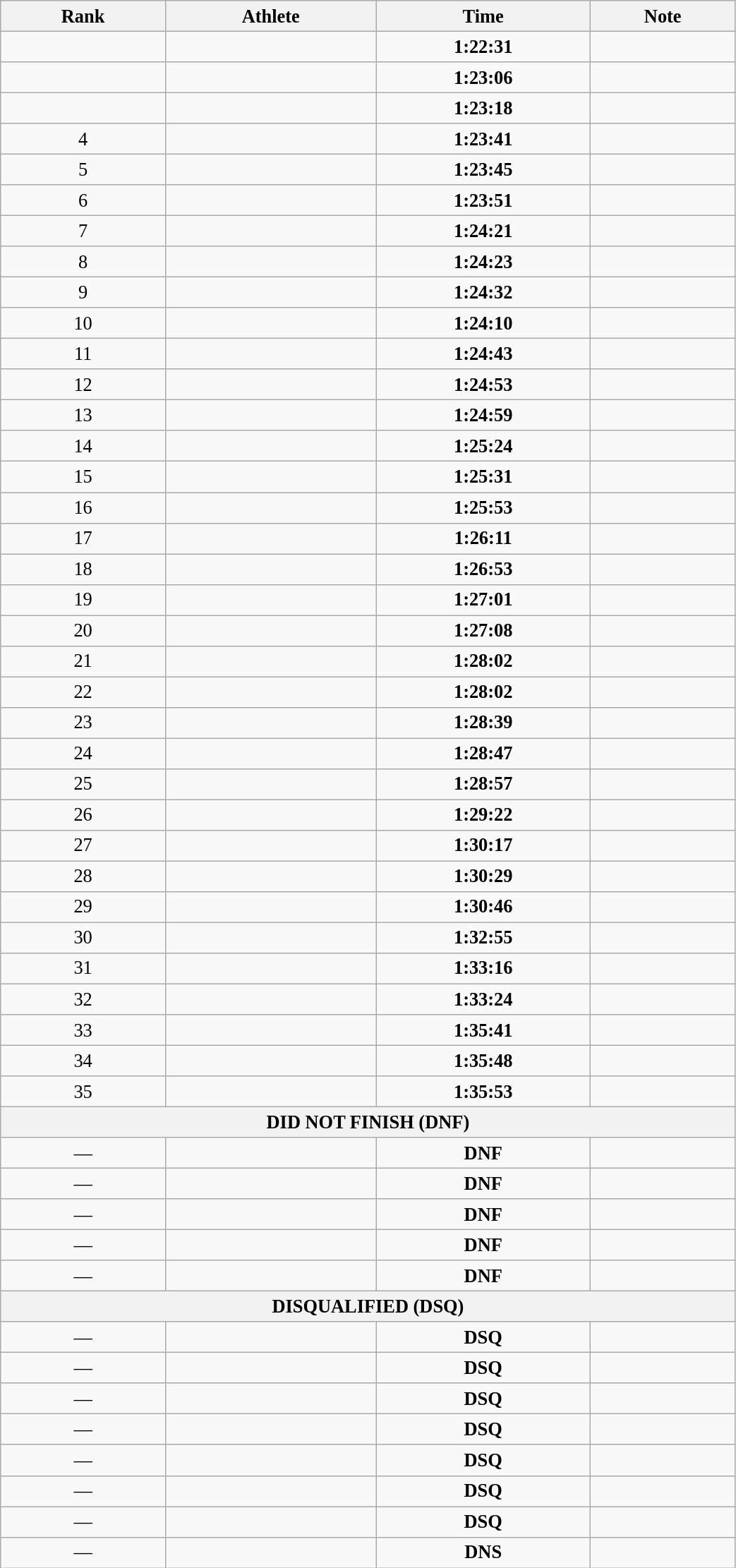<table class="wikitable" style=" text-align:center; font-size:110%;" width="55%">
<tr>
<th>Rank</th>
<th>Athlete</th>
<th>Time</th>
<th>Note</th>
</tr>
<tr>
<td></td>
<td align=left></td>
<td><strong>1:22:31</strong></td>
<td></td>
</tr>
<tr>
<td></td>
<td align=left></td>
<td><strong>1:23:06</strong></td>
<td></td>
</tr>
<tr>
<td></td>
<td align=left></td>
<td><strong>1:23:18</strong></td>
<td></td>
</tr>
<tr>
<td>4</td>
<td align=left></td>
<td><strong>1:23:41</strong></td>
<td></td>
</tr>
<tr>
<td>5</td>
<td align=left></td>
<td><strong>1:23:45</strong></td>
<td></td>
</tr>
<tr>
<td>6</td>
<td align=left></td>
<td><strong>1:23:51</strong></td>
<td></td>
</tr>
<tr>
<td>7</td>
<td align=left></td>
<td><strong>1:24:21</strong></td>
<td></td>
</tr>
<tr>
<td>8</td>
<td align=left></td>
<td><strong>1:24:23</strong></td>
<td></td>
</tr>
<tr>
<td>9</td>
<td align=left></td>
<td><strong>1:24:32</strong></td>
<td></td>
</tr>
<tr>
<td>10</td>
<td align=left></td>
<td><strong>1:24:10</strong></td>
<td></td>
</tr>
<tr>
<td>11</td>
<td align=left></td>
<td><strong>1:24:43</strong></td>
<td></td>
</tr>
<tr>
<td>12</td>
<td align=left></td>
<td><strong>1:24:53</strong></td>
<td></td>
</tr>
<tr>
<td>13</td>
<td align=left></td>
<td><strong>1:24:59</strong></td>
<td></td>
</tr>
<tr>
<td>14</td>
<td align=left></td>
<td><strong>1:25:24</strong></td>
<td></td>
</tr>
<tr>
<td>15</td>
<td align=left></td>
<td><strong>1:25:31</strong></td>
<td></td>
</tr>
<tr>
<td>16</td>
<td align=left></td>
<td><strong>1:25:53</strong></td>
<td></td>
</tr>
<tr>
<td>17</td>
<td align=left></td>
<td><strong>1:26:11</strong></td>
<td></td>
</tr>
<tr>
<td>18</td>
<td align=left></td>
<td><strong>1:26:53</strong></td>
<td></td>
</tr>
<tr>
<td>19</td>
<td align=left></td>
<td><strong>1:27:01</strong></td>
<td></td>
</tr>
<tr>
<td>20</td>
<td align=left></td>
<td><strong>1:27:08</strong></td>
<td></td>
</tr>
<tr>
<td>21</td>
<td align=left></td>
<td><strong>1:28:02</strong></td>
<td></td>
</tr>
<tr>
<td>22</td>
<td align=left></td>
<td><strong>1:28:02</strong></td>
<td></td>
</tr>
<tr>
<td>23</td>
<td align=left></td>
<td><strong>1:28:39</strong></td>
<td></td>
</tr>
<tr>
<td>24</td>
<td align=left></td>
<td><strong>1:28:47</strong></td>
<td></td>
</tr>
<tr>
<td>25</td>
<td align=left></td>
<td><strong>1:28:57</strong></td>
<td></td>
</tr>
<tr>
<td>26</td>
<td align=left></td>
<td><strong>1:29:22</strong></td>
<td></td>
</tr>
<tr>
<td>27</td>
<td align=left></td>
<td><strong>1:30:17</strong></td>
<td></td>
</tr>
<tr>
<td>28</td>
<td align=left></td>
<td><strong>1:30:29</strong></td>
<td></td>
</tr>
<tr>
<td>29</td>
<td align=left></td>
<td><strong>1:30:46</strong></td>
<td></td>
</tr>
<tr>
<td>30</td>
<td align=left></td>
<td><strong>1:32:55</strong></td>
<td></td>
</tr>
<tr>
<td>31</td>
<td align=left></td>
<td><strong>1:33:16</strong></td>
<td></td>
</tr>
<tr>
<td>32</td>
<td align=left></td>
<td><strong>1:33:24</strong></td>
<td></td>
</tr>
<tr>
<td>33</td>
<td align=left></td>
<td><strong>1:35:41</strong></td>
<td></td>
</tr>
<tr>
<td>34</td>
<td align=left></td>
<td><strong>1:35:48</strong></td>
<td></td>
</tr>
<tr>
<td>35</td>
<td align=left></td>
<td><strong>1:35:53</strong></td>
<td></td>
</tr>
<tr>
<th colspan="4">DID NOT FINISH (DNF)</th>
</tr>
<tr>
<td>—</td>
<td align=left></td>
<td><strong>DNF</strong></td>
<td></td>
</tr>
<tr>
<td>—</td>
<td align=left></td>
<td><strong>DNF</strong></td>
<td></td>
</tr>
<tr>
<td>—</td>
<td align=left></td>
<td><strong>DNF</strong></td>
<td></td>
</tr>
<tr>
<td>—</td>
<td align=left></td>
<td><strong>DNF</strong></td>
<td></td>
</tr>
<tr>
<td>—</td>
<td align=left></td>
<td><strong>DNF</strong></td>
<td></td>
</tr>
<tr>
<th colspan="4">DISQUALIFIED (DSQ)</th>
</tr>
<tr>
<td>—</td>
<td align=left></td>
<td><strong>DSQ</strong></td>
<td></td>
</tr>
<tr>
<td>—</td>
<td align=left></td>
<td><strong>DSQ</strong></td>
<td></td>
</tr>
<tr>
<td>—</td>
<td align=left></td>
<td><strong>DSQ</strong></td>
<td></td>
</tr>
<tr>
<td>—</td>
<td align=left></td>
<td><strong>DSQ</strong></td>
<td></td>
</tr>
<tr>
<td>—</td>
<td align=left></td>
<td><strong>DSQ</strong></td>
<td></td>
</tr>
<tr>
<td>—</td>
<td align=left></td>
<td><strong>DSQ</strong></td>
<td></td>
</tr>
<tr>
<td>—</td>
<td align=left></td>
<td><strong>DSQ</strong></td>
<td></td>
</tr>
<tr>
<td>—</td>
<td align=left></td>
<td><strong>DNS</strong></td>
<td></td>
</tr>
</table>
